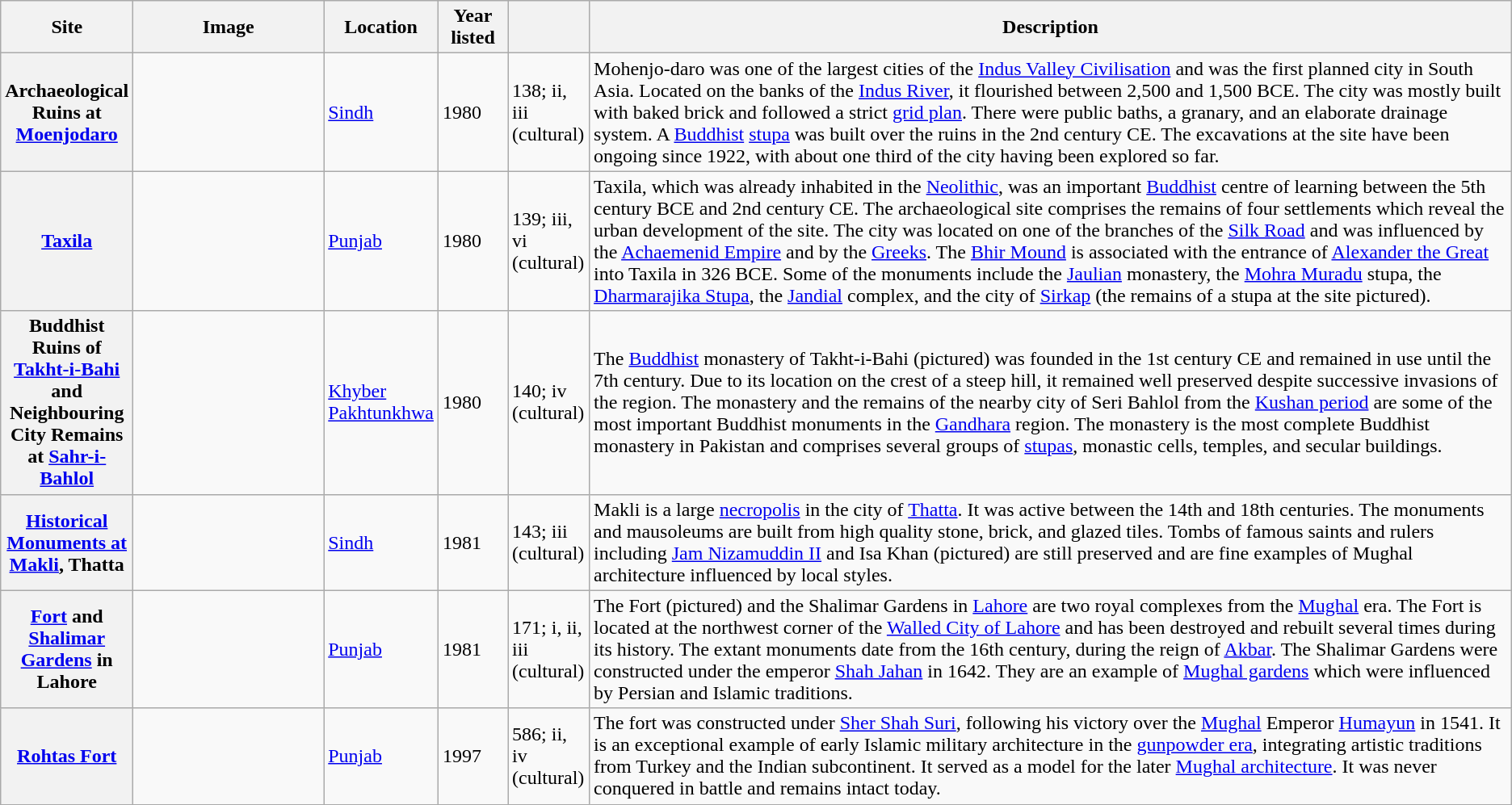<table class="wikitable sortable plainrowheaders">
<tr>
<th style="width:100px;" scope="col">Site</th>
<th class="unsortable"  style="width:150px;" scope="col">Image</th>
<th style="width:80px;" scope="col">Location</th>
<th style="width:50px;" scope="col">Year listed</th>
<th style="width:60px;" scope="col" data-sort-type="number"></th>
<th scope="col" class="unsortable">Description</th>
</tr>
<tr>
<th scope="row">Archaeological Ruins at <a href='#'>Moenjodaro</a></th>
<td></td>
<td><a href='#'>Sindh</a></td>
<td>1980</td>
<td>138; ii, iii (cultural)</td>
<td>Mohenjo-daro was one of the largest cities of the <a href='#'>Indus Valley Civilisation</a> and was the first planned city in South Asia. Located on the banks of the <a href='#'>Indus River</a>, it flourished between 2,500 and 1,500 BCE. The city was mostly built with baked brick and followed a strict <a href='#'>grid plan</a>. There were public baths, a granary, and an elaborate drainage system. A <a href='#'>Buddhist</a> <a href='#'>stupa</a> was built over the ruins in the 2nd century CE. The excavations at the site have been ongoing since 1922, with about one third of the city having been explored so far.</td>
</tr>
<tr>
<th scope="row"><a href='#'>Taxila</a></th>
<td></td>
<td><a href='#'>Punjab</a></td>
<td>1980</td>
<td>139; iii, vi (cultural)</td>
<td>Taxila, which was already inhabited in the <a href='#'>Neolithic</a>, was an important <a href='#'>Buddhist</a> centre of learning between the 5th century BCE and 2nd century CE. The archaeological site comprises the remains of four settlements which reveal the urban development of the site. The city was located on one of the branches of the <a href='#'>Silk Road</a> and was influenced by the <a href='#'>Achaemenid Empire</a> and by the <a href='#'>Greeks</a>. The <a href='#'>Bhir Mound</a> is associated with the entrance of <a href='#'>Alexander the Great</a> into Taxila in 326 BCE. Some of the monuments include the <a href='#'>Jaulian</a> monastery, the <a href='#'>Mohra Muradu</a> stupa, the <a href='#'>Dharmarajika Stupa</a>, the <a href='#'>Jandial</a> complex, and the city of <a href='#'>Sirkap</a> (the remains of a stupa at the site pictured).</td>
</tr>
<tr>
<th scope="row">Buddhist Ruins of <a href='#'>Takht-i-Bahi</a> and Neighbouring City Remains at <a href='#'>Sahr-i-Bahlol</a></th>
<td></td>
<td><a href='#'>Khyber Pakhtunkhwa</a></td>
<td>1980</td>
<td>140; iv (cultural)</td>
<td>The <a href='#'>Buddhist</a> monastery of Takht-i-Bahi (pictured) was founded in the 1st century CE and remained in use until the 7th century. Due to its location on the crest of a steep hill, it remained well preserved despite successive invasions of the region. The monastery and the remains of the nearby city of Seri Bahlol from the <a href='#'>Kushan period</a> are some of the most important Buddhist monuments in the <a href='#'>Gandhara</a> region. The monastery is the most complete Buddhist monastery in Pakistan and comprises several groups of <a href='#'>stupas</a>, monastic cells, temples, and secular buildings.</td>
</tr>
<tr>
<th scope="row"><a href='#'>Historical Monuments at Makli</a>, Thatta</th>
<td></td>
<td><a href='#'>Sindh</a></td>
<td>1981</td>
<td>143; iii (cultural)</td>
<td>Makli is a large <a href='#'>necropolis</a> in the city of <a href='#'>Thatta</a>. It was active between the 14th and 18th centuries. The monuments and mausoleums are built from high quality stone, brick, and glazed tiles. Tombs of famous saints and rulers including <a href='#'>Jam Nizamuddin II</a> and Isa Khan (pictured) are still preserved and are fine examples of Mughal architecture influenced by local styles.</td>
</tr>
<tr>
<th scope="row"><a href='#'>Fort</a> and <a href='#'>Shalimar Gardens</a> in Lahore</th>
<td></td>
<td><a href='#'>Punjab</a></td>
<td>1981</td>
<td>171; i, ii, iii (cultural)</td>
<td>The Fort (pictured) and the Shalimar Gardens in <a href='#'>Lahore</a> are two royal complexes from the <a href='#'>Mughal</a> era. The Fort is located at the northwest corner of the <a href='#'>Walled City of Lahore</a> and has been destroyed and rebuilt several times during its history. The extant monuments date from the 16th century, during the reign of <a href='#'>Akbar</a>. The Shalimar Gardens were constructed under the emperor <a href='#'>Shah Jahan</a> in 1642. They are an example of <a href='#'>Mughal gardens</a> which were influenced by Persian and Islamic traditions.</td>
</tr>
<tr>
<th scope="row"><a href='#'>Rohtas Fort</a></th>
<td></td>
<td><a href='#'>Punjab</a></td>
<td>1997</td>
<td>586; ii, iv (cultural)</td>
<td>The fort was constructed under <a href='#'>Sher Shah Suri</a>, following his victory over the <a href='#'>Mughal</a> Emperor <a href='#'>Humayun</a> in 1541. It is an exceptional example of early Islamic military architecture in the <a href='#'>gunpowder era</a>, integrating artistic traditions from Turkey and the Indian subcontinent. It served as a model for the later <a href='#'>Mughal architecture</a>. It was never conquered in battle and remains intact today.</td>
</tr>
</table>
